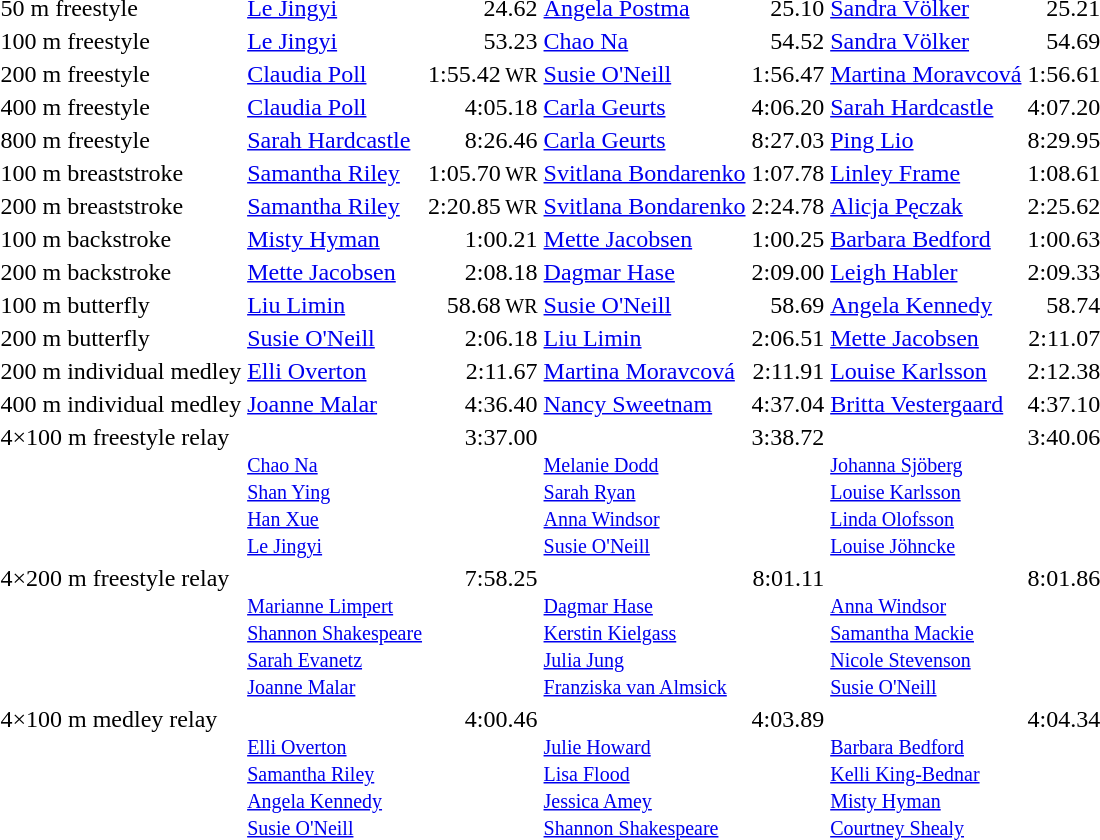<table>
<tr valign=top>
<td>50 m freestyle </td>
<td><a href='#'>Le Jingyi</a><br><small></small></td>
<td align=right>24.62</td>
<td><a href='#'>Angela Postma</a><br><small></small></td>
<td align=right>25.10</td>
<td><a href='#'>Sandra Völker</a><br><small></small></td>
<td align=right>25.21</td>
</tr>
<tr valign=top>
<td>100 m freestyle </td>
<td><a href='#'>Le Jingyi</a><br><small></small></td>
<td align=right>53.23</td>
<td><a href='#'>Chao Na</a><br><small></small></td>
<td align=right>54.52</td>
<td><a href='#'>Sandra Völker</a><br><small></small></td>
<td align=right>54.69</td>
</tr>
<tr valign=top>
<td>200 m freestyle </td>
<td><a href='#'>Claudia Poll</a><br><small></small></td>
<td align=right>1:55.42<small> WR</small></td>
<td><a href='#'>Susie O'Neill</a><br></td>
<td align=right>1:56.47</td>
<td><a href='#'>Martina Moravcová</a><br></td>
<td align=right>1:56.61</td>
</tr>
<tr valign=top>
<td>400 m freestyle </td>
<td><a href='#'>Claudia Poll</a><br><small></small></td>
<td align=right>4:05.18</td>
<td><a href='#'>Carla Geurts</a><br><small></small></td>
<td align=right>4:06.20</td>
<td><a href='#'>Sarah Hardcastle</a><br><small></small></td>
<td align=right>4:07.20</td>
</tr>
<tr valign=top>
<td>800 m freestyle </td>
<td><a href='#'>Sarah Hardcastle</a><br><small></small></td>
<td align=right>8:26.46</td>
<td><a href='#'>Carla Geurts</a><br><small></small></td>
<td align=right>8:27.03</td>
<td><a href='#'>Ping Lio</a><br><small></small></td>
<td align=right>8:29.95</td>
</tr>
<tr valign=top>
<td>100 m breaststroke </td>
<td><a href='#'>Samantha Riley</a><br><small></small></td>
<td align=right>1:05.70<small> WR</small></td>
<td><a href='#'>Svitlana Bondarenko</a><br></td>
<td align=right>1:07.78</td>
<td><a href='#'>Linley Frame</a><br></td>
<td align=right>1:08.61</td>
</tr>
<tr valign=top>
<td>200 m breaststroke </td>
<td><a href='#'>Samantha Riley</a><br><small></small></td>
<td align=right>2:20.85<small> WR</small></td>
<td><a href='#'>Svitlana Bondarenko</a><br></td>
<td align=right>2:24.78</td>
<td><a href='#'>Alicja Pęczak</a><br></td>
<td align=right>2:25.62</td>
</tr>
<tr valign=top>
<td>100 m backstroke </td>
<td><a href='#'>Misty Hyman</a><br><small></small></td>
<td align=right>1:00.21</td>
<td><a href='#'>Mette Jacobsen</a><br><small></small></td>
<td align=right>1:00.25</td>
<td><a href='#'>Barbara Bedford</a><br><small></small></td>
<td align=right>1:00.63</td>
</tr>
<tr valign=top>
<td>200 m backstroke </td>
<td><a href='#'>Mette Jacobsen</a><br><small></small></td>
<td align=right>2:08.18</td>
<td><a href='#'>Dagmar Hase</a><br><small></small></td>
<td align=right>2:09.00</td>
<td><a href='#'>Leigh Habler</a><br><small></small></td>
<td align=right>2:09.33</td>
</tr>
<tr valign=top>
<td>100 m butterfly </td>
<td><a href='#'>Liu Limin</a><br><small></small></td>
<td align=right>58.68<small> WR</small></td>
<td><a href='#'>Susie O'Neill</a><br></td>
<td align=right>58.69</td>
<td><a href='#'>Angela Kennedy</a><br></td>
<td align=right>58.74</td>
</tr>
<tr valign=top>
<td>200 m butterfly </td>
<td><a href='#'>Susie O'Neill</a><br><small></small></td>
<td align=right>2:06.18</td>
<td><a href='#'>Liu Limin</a><br><small></small></td>
<td align=right>2:06.51</td>
<td><a href='#'>Mette Jacobsen</a><br><small></small></td>
<td align=right>2:11.07</td>
</tr>
<tr valign=top>
<td>200 m individual medley </td>
<td><a href='#'>Elli Overton</a><br><small></small></td>
<td align=right>2:11.67</td>
<td><a href='#'>Martina Moravcová</a><br><small></small></td>
<td align=right>2:11.91</td>
<td><a href='#'>Louise Karlsson</a><br><small></small></td>
<td align=right>2:12.38</td>
</tr>
<tr valign=top>
<td>400 m individual medley </td>
<td><a href='#'>Joanne Malar</a><br><small></small></td>
<td align=right>4:36.40</td>
<td><a href='#'>Nancy Sweetnam</a><br><small></small></td>
<td align=right>4:37.04</td>
<td><a href='#'>Britta Vestergaard</a><br><small></small></td>
<td align=right>4:37.10</td>
</tr>
<tr valign=top>
<td>4×100 m freestyle relay </td>
<td><br><small><a href='#'>Chao Na</a><br><a href='#'>Shan Ying</a><br><a href='#'>Han Xue</a><br><a href='#'>Le Jingyi</a></small></td>
<td align=right>3:37.00</td>
<td><br><small><a href='#'>Melanie Dodd</a><br><a href='#'>Sarah Ryan</a><br><a href='#'>Anna Windsor</a><br><a href='#'>Susie O'Neill</a></small></td>
<td align=right>3:38.72</td>
<td><br><small><a href='#'>Johanna Sjöberg</a><br><a href='#'>Louise Karlsson</a><br><a href='#'>Linda Olofsson</a><br><a href='#'>Louise Jöhncke</a></small></td>
<td align=right>3:40.06</td>
</tr>
<tr valign=top>
<td>4×200 m freestyle relay </td>
<td><br><small><a href='#'>Marianne Limpert</a><br><a href='#'>Shannon Shakespeare</a><br><a href='#'>Sarah Evanetz</a><br><a href='#'>Joanne Malar</a></small></td>
<td align=right>7:58.25</td>
<td><br><small><a href='#'>Dagmar Hase</a><br><a href='#'>Kerstin Kielgass</a><br><a href='#'>Julia Jung</a><br><a href='#'>Franziska van Almsick</a></small></td>
<td align=right>8:01.11</td>
<td><br><small><a href='#'>Anna Windsor</a><br><a href='#'>Samantha Mackie</a><br><a href='#'>Nicole Stevenson</a><br><a href='#'>Susie O'Neill</a></small></td>
<td align=right>8:01.86</td>
</tr>
<tr valign=top>
<td>4×100 m medley relay </td>
<td><br><small><a href='#'>Elli Overton</a><br><a href='#'>Samantha Riley</a><br><a href='#'>Angela Kennedy</a><br><a href='#'>Susie O'Neill</a></small></td>
<td align=right>4:00.46</td>
<td><br><small><a href='#'>Julie Howard</a><br><a href='#'>Lisa Flood</a><br><a href='#'>Jessica Amey</a><br><a href='#'>Shannon Shakespeare</a></small></td>
<td align=right>4:03.89</td>
<td><br><small><a href='#'>Barbara Bedford</a><br><a href='#'>Kelli King-Bednar</a><br><a href='#'>Misty Hyman</a><br><a href='#'>Courtney Shealy</a></small></td>
<td align=right>4:04.34</td>
</tr>
</table>
